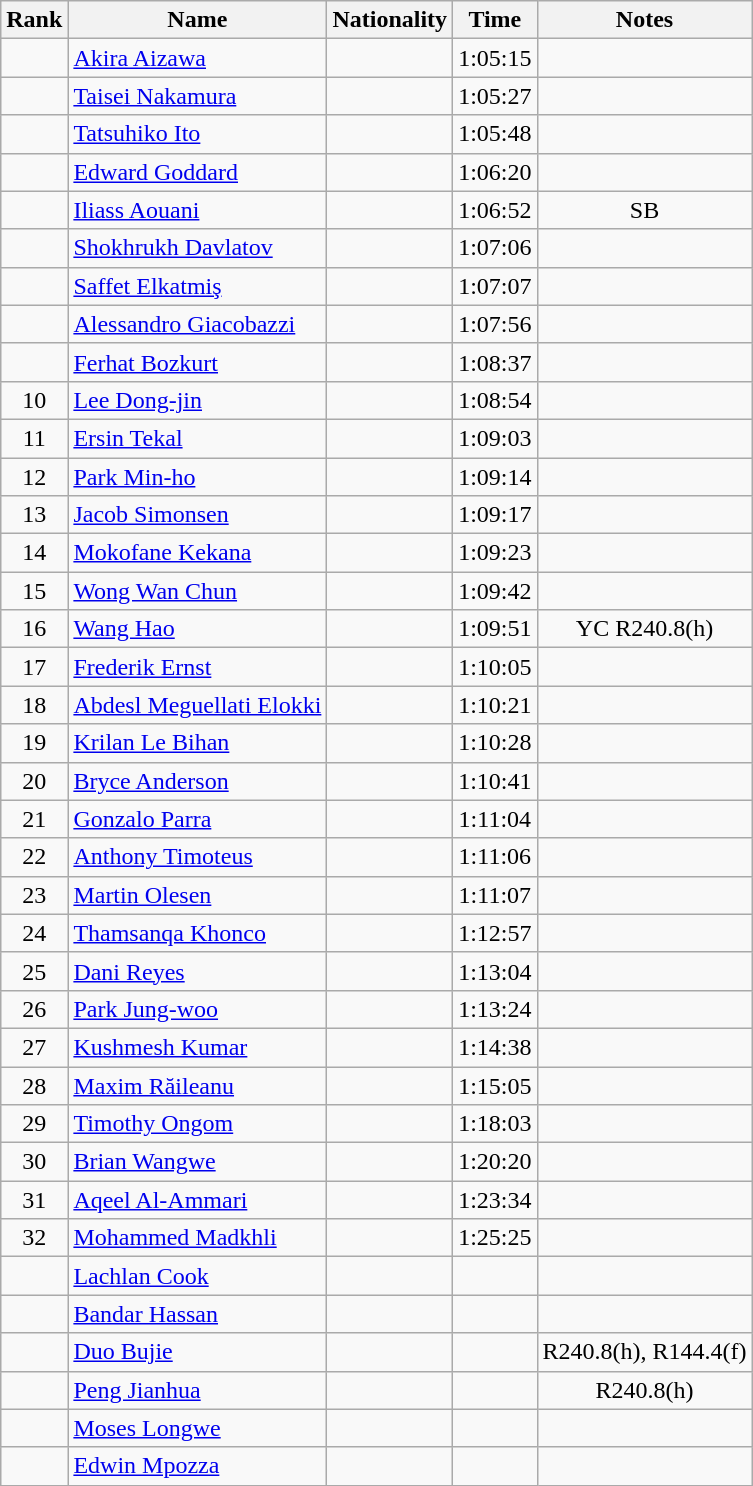<table class="wikitable sortable" style="text-align:center">
<tr>
<th>Rank</th>
<th>Name</th>
<th>Nationality</th>
<th>Time</th>
<th>Notes</th>
</tr>
<tr>
<td></td>
<td align=left><a href='#'>Akira Aizawa</a></td>
<td align=left></td>
<td>1:05:15</td>
<td></td>
</tr>
<tr>
<td></td>
<td align=left><a href='#'>Taisei Nakamura</a></td>
<td align=left></td>
<td>1:05:27</td>
<td></td>
</tr>
<tr>
<td></td>
<td align=left><a href='#'>Tatsuhiko Ito</a></td>
<td align=left></td>
<td>1:05:48</td>
<td></td>
</tr>
<tr>
<td></td>
<td align=left><a href='#'>Edward Goddard</a></td>
<td align=left></td>
<td>1:06:20</td>
<td></td>
</tr>
<tr>
<td></td>
<td align=left><a href='#'>Iliass Aouani</a></td>
<td align=left></td>
<td>1:06:52</td>
<td>SB</td>
</tr>
<tr>
<td></td>
<td align=left><a href='#'>Shokhrukh Davlatov</a></td>
<td align=left></td>
<td>1:07:06</td>
<td></td>
</tr>
<tr>
<td></td>
<td align=left><a href='#'>Saffet Elkatmiş</a></td>
<td align=left></td>
<td>1:07:07</td>
<td></td>
</tr>
<tr>
<td></td>
<td align=left><a href='#'>Alessandro Giacobazzi</a></td>
<td align=left></td>
<td>1:07:56</td>
<td></td>
</tr>
<tr>
<td></td>
<td align=left><a href='#'>Ferhat Bozkurt</a></td>
<td align=left></td>
<td>1:08:37</td>
<td></td>
</tr>
<tr>
<td>10</td>
<td align=left><a href='#'>Lee Dong-jin</a></td>
<td align=left></td>
<td>1:08:54</td>
<td></td>
</tr>
<tr>
<td>11</td>
<td align=left><a href='#'>Ersin Tekal</a></td>
<td align=left></td>
<td>1:09:03</td>
<td></td>
</tr>
<tr>
<td>12</td>
<td align=left><a href='#'>Park Min-ho</a></td>
<td align=left></td>
<td>1:09:14</td>
<td></td>
</tr>
<tr>
<td>13</td>
<td align=left><a href='#'>Jacob Simonsen</a></td>
<td align=left></td>
<td>1:09:17</td>
<td></td>
</tr>
<tr>
<td>14</td>
<td align=left><a href='#'>Mokofane Kekana</a></td>
<td align=left></td>
<td>1:09:23</td>
<td></td>
</tr>
<tr>
<td>15</td>
<td align=left><a href='#'>Wong Wan Chun</a></td>
<td align=left></td>
<td>1:09:42</td>
<td></td>
</tr>
<tr>
<td>16</td>
<td align=left><a href='#'>Wang Hao</a></td>
<td align=left></td>
<td>1:09:51</td>
<td>YC R240.8(h)</td>
</tr>
<tr>
<td>17</td>
<td align=left><a href='#'>Frederik Ernst</a></td>
<td align=left></td>
<td>1:10:05</td>
<td></td>
</tr>
<tr>
<td>18</td>
<td align=left><a href='#'>Abdesl Meguellati Elokki</a></td>
<td align=left></td>
<td>1:10:21</td>
<td></td>
</tr>
<tr>
<td>19</td>
<td align=left><a href='#'>Krilan Le Bihan</a></td>
<td align=left></td>
<td>1:10:28</td>
<td></td>
</tr>
<tr>
<td>20</td>
<td align=left><a href='#'>Bryce Anderson</a></td>
<td align=left></td>
<td>1:10:41</td>
<td></td>
</tr>
<tr>
<td>21</td>
<td align=left><a href='#'>Gonzalo Parra</a></td>
<td align=left></td>
<td>1:11:04</td>
<td></td>
</tr>
<tr>
<td>22</td>
<td align=left><a href='#'>Anthony Timoteus</a></td>
<td align=left></td>
<td>1:11:06</td>
<td></td>
</tr>
<tr>
<td>23</td>
<td align=left><a href='#'>Martin Olesen</a></td>
<td align=left></td>
<td>1:11:07</td>
<td></td>
</tr>
<tr>
<td>24</td>
<td align=left><a href='#'>Thamsanqa Khonco</a></td>
<td align=left></td>
<td>1:12:57</td>
<td></td>
</tr>
<tr>
<td>25</td>
<td align=left><a href='#'>Dani Reyes</a></td>
<td align=left></td>
<td>1:13:04</td>
<td></td>
</tr>
<tr>
<td>26</td>
<td align=left><a href='#'>Park Jung-woo</a></td>
<td align=left></td>
<td>1:13:24</td>
<td></td>
</tr>
<tr>
<td>27</td>
<td align=left><a href='#'>Kushmesh Kumar</a></td>
<td align=left></td>
<td>1:14:38</td>
<td></td>
</tr>
<tr>
<td>28</td>
<td align=left><a href='#'>Maxim Răileanu</a></td>
<td align=left></td>
<td>1:15:05</td>
<td></td>
</tr>
<tr>
<td>29</td>
<td align=left><a href='#'>Timothy Ongom</a></td>
<td align=left></td>
<td>1:18:03</td>
<td></td>
</tr>
<tr>
<td>30</td>
<td align=left><a href='#'>Brian Wangwe</a></td>
<td align=left></td>
<td>1:20:20</td>
<td></td>
</tr>
<tr>
<td>31</td>
<td align=left><a href='#'>Aqeel Al-Ammari</a></td>
<td align=left></td>
<td>1:23:34</td>
<td></td>
</tr>
<tr>
<td>32</td>
<td align=left><a href='#'>Mohammed Madkhli</a></td>
<td align=left></td>
<td>1:25:25</td>
<td></td>
</tr>
<tr>
<td></td>
<td align=left><a href='#'>Lachlan Cook</a></td>
<td align=left></td>
<td></td>
<td></td>
</tr>
<tr>
<td></td>
<td align=left><a href='#'>Bandar Hassan</a></td>
<td align=left></td>
<td></td>
<td></td>
</tr>
<tr>
<td></td>
<td align=left><a href='#'>Duo Bujie</a></td>
<td align=left></td>
<td></td>
<td>R240.8(h), R144.4(f)</td>
</tr>
<tr>
<td></td>
<td align=left><a href='#'>Peng Jianhua</a></td>
<td align=left></td>
<td></td>
<td>R240.8(h)</td>
</tr>
<tr>
<td></td>
<td align=left><a href='#'>Moses Longwe</a></td>
<td align=left></td>
<td></td>
<td></td>
</tr>
<tr>
<td></td>
<td align=left><a href='#'>Edwin Mpozza</a></td>
<td align=left></td>
<td></td>
<td></td>
</tr>
</table>
